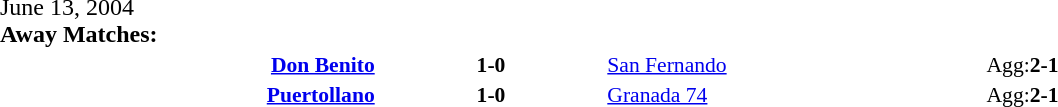<table width=100% cellspacing=1>
<tr>
<th width=20%></th>
<th width=12%></th>
<th width=20%></th>
<th></th>
</tr>
<tr>
<td>June 13, 2004<br><strong>Away Matches:</strong></td>
</tr>
<tr style=font-size:90%>
<td align=right><strong><a href='#'>Don Benito</a></strong></td>
<td align=center><strong>1-0</strong></td>
<td><a href='#'>San Fernando</a></td>
<td>Agg:<strong>2-1</strong></td>
</tr>
<tr style=font-size:90%>
<td align=right><strong><a href='#'>Puertollano</a></strong></td>
<td align=center><strong>1-0</strong></td>
<td><a href='#'>Granada 74</a></td>
<td>Agg:<strong>2-1</strong></td>
</tr>
</table>
